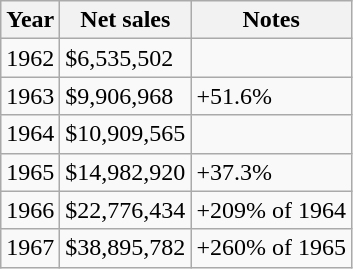<table class="wikitable sortable" border="1">
<tr>
<th data-sort-type="number">Year</th>
<th data-sort-type="number">Net sales</th>
<th class="unsortable">Notes</th>
</tr>
<tr>
<td data-sort-value="1962">1962</td>
<td data-sort-value="6535502">$6,535,502</td>
<td></td>
</tr>
<tr>
<td data-sort-value="1963">1963</td>
<td data-sort-value="9906968">$9,906,968</td>
<td SALES +51.6%>+51.6%</td>
</tr>
<tr>
<td data-sort-value="1964">1964</td>
<td data-sort-value="10909565">$10,909,565</td>
<td></td>
</tr>
<tr>
<td data-sort-value="1965">1965</td>
<td data-sort-value="14982920">$14,982,920</td>
<td SALES +37.3%>+37.3%</td>
</tr>
<tr>
<td data-sort-value="1966">1966</td>
<td data-sort-value="22776434">$22,776,434</td>
<td>+209% of 1964</td>
</tr>
<tr>
<td data-sort-value="1967">1967</td>
<td data-sort-value="38895782">$38,895,782</td>
<td>+260% of 1965</td>
</tr>
</table>
